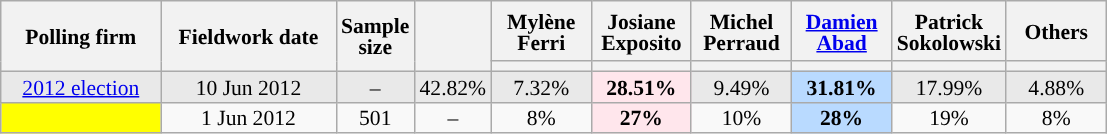<table class="wikitable sortable" style="text-align:center;font-size:90%;line-height:14px;">
<tr style="height:40px;">
<th style="width:100px;" rowspan="2">Polling firm</th>
<th style="width:110px;" rowspan="2">Fieldwork date</th>
<th style="width:35px;" rowspan="2">Sample<br>size</th>
<th style="width:30px;" rowspan="2"></th>
<th class="unsortable" style="width:60px;">Mylène Ferri<br></th>
<th class="unsortable" style="width:60px;">Josiane Exposito<br></th>
<th class="unsortable" style="width:60px;">Michel Perraud<br></th>
<th class="unsortable" style="width:60px;"><a href='#'>Damien Abad</a><br></th>
<th class="unsortable" style="width:60px;">Patrick Sokolowski<br></th>
<th class="unsortable" style="width:60px;">Others</th>
</tr>
<tr>
<th style="background:"></th>
<th style="background:"></th>
<th style="background:"></th>
<th style="background:"></th>
<th style="background:"></th>
<th style="background:"></th>
</tr>
<tr style="background:#E9E9E9;">
<td><a href='#'>2012 election</a></td>
<td data-sort-value="2012-06-10">10 Jun 2012</td>
<td>–</td>
<td>42.82%</td>
<td>7.32%</td>
<td style="background:#FFE6EC;"><strong>28.51%</strong></td>
<td>9.49%</td>
<td style="background:#B9DAFF;"><strong>31.81%</strong></td>
<td>17.99%</td>
<td>4.88%</td>
</tr>
<tr>
<td style="background:yellow;"></td>
<td data-sort-value="2012-06-01">1 Jun 2012</td>
<td>501</td>
<td>–</td>
<td>8%</td>
<td style="background:#FFE6EC;"><strong>27%</strong></td>
<td>10%</td>
<td style="background:#B9DAFF;"><strong>28%</strong></td>
<td>19%</td>
<td>8%</td>
</tr>
</table>
